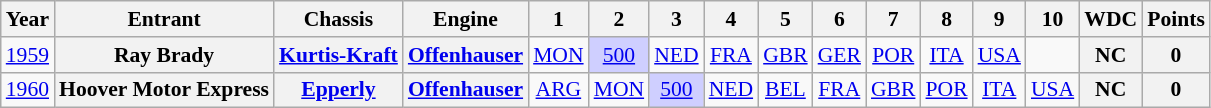<table class="wikitable" style="text-align:center; font-size:90%">
<tr>
<th>Year</th>
<th>Entrant</th>
<th>Chassis</th>
<th>Engine</th>
<th>1</th>
<th>2</th>
<th>3</th>
<th>4</th>
<th>5</th>
<th>6</th>
<th>7</th>
<th>8</th>
<th>9</th>
<th>10</th>
<th>WDC</th>
<th>Points</th>
</tr>
<tr>
<td><a href='#'>1959</a></td>
<th>Ray Brady</th>
<th><a href='#'>Kurtis-Kraft</a></th>
<th><a href='#'>Offenhauser</a></th>
<td><a href='#'>MON</a></td>
<td style="background:#CFCFFF;"><a href='#'>500</a><br></td>
<td><a href='#'>NED</a></td>
<td><a href='#'>FRA</a></td>
<td><a href='#'>GBR</a></td>
<td><a href='#'>GER</a></td>
<td><a href='#'>POR</a></td>
<td><a href='#'>ITA</a></td>
<td><a href='#'>USA</a></td>
<td></td>
<th>NC</th>
<th>0</th>
</tr>
<tr>
<td><a href='#'>1960</a></td>
<th>Hoover Motor Express</th>
<th><a href='#'>Epperly</a></th>
<th><a href='#'>Offenhauser</a></th>
<td><a href='#'>ARG</a></td>
<td><a href='#'>MON</a></td>
<td style="background:#CFCFFF;"><a href='#'>500</a><br></td>
<td><a href='#'>NED</a></td>
<td><a href='#'>BEL</a></td>
<td><a href='#'>FRA</a></td>
<td><a href='#'>GBR</a></td>
<td><a href='#'>POR</a></td>
<td><a href='#'>ITA</a></td>
<td><a href='#'>USA</a></td>
<th>NC</th>
<th>0</th>
</tr>
</table>
